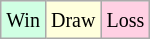<table class="wikitable">
<tr>
<td style="background-color: #d0ffe3;"><small>Win</small></td>
<td style="background-color: #ffffdd;"><small>Draw</small></td>
<td style="background-color: #ffd0e3;"><small>Loss</small></td>
</tr>
</table>
